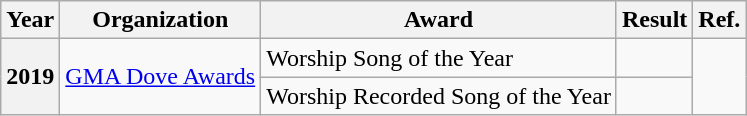<table class="wikitable plainrowheaders">
<tr>
<th>Year</th>
<th>Organization</th>
<th>Award</th>
<th>Result</th>
<th>Ref.</th>
</tr>
<tr>
<th scope="row" rowspan="3">2019</th>
<td rowspan="3"><a href='#'>GMA Dove Awards</a></td>
<td>Worship Song of the Year</td>
<td></td>
<td rowspan="2"></td>
</tr>
<tr>
<td>Worship Recorded Song of the Year</td>
<td></td>
</tr>
</table>
